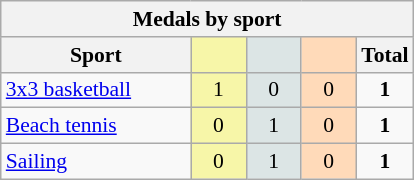<table class="wikitable" style="font-size:90%; text-align:center;">
<tr>
<th colspan="5">Medals by sport</th>
</tr>
<tr>
<th width="120">Sport</th>
<th scope="col" width="30" style="background:#F7F6A8;"></th>
<th scope="col" width="30" style="background:#DCE5E5;"></th>
<th scope="col" width="30" style="background:#FFDAB9;"></th>
<th width="30">Total</th>
</tr>
<tr>
<td align="left"><a href='#'>3x3 basketball</a></td>
<td style="background:#F7F6A8;">1</td>
<td style="background:#DCE5E5;">0</td>
<td style="background:#FFDAB9;">0</td>
<td><strong>1</strong></td>
</tr>
<tr>
<td align="left"><a href='#'>Beach tennis</a></td>
<td style="background:#F7F6A8;">0</td>
<td style="background:#DCE5E5;">1</td>
<td style="background:#FFDAB9;">0</td>
<td><strong>1</strong></td>
</tr>
<tr>
<td align="left"><a href='#'>Sailing</a></td>
<td style="background:#F7F6A8;">0</td>
<td style="background:#DCE5E5;">1</td>
<td style="background:#FFDAB9;">0</td>
<td><strong>1</strong></td>
</tr>
</table>
